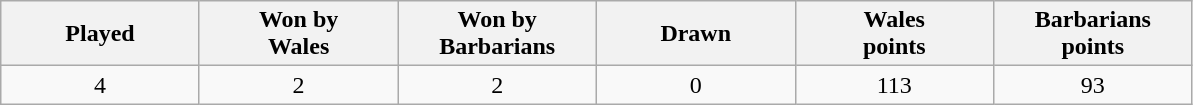<table class="wikitable">
<tr>
<th width="125">Played</th>
<th width="125">Won by<br>Wales</th>
<th width="125">Won by<br>Barbarians</th>
<th width="125">Drawn</th>
<th width="125">Wales<br>points</th>
<th width="125">Barbarians<br>points</th>
</tr>
<tr>
<td align="center">4</td>
<td align="center">2</td>
<td align="center">2</td>
<td align="center">0</td>
<td align="center">113</td>
<td align="center">93</td>
</tr>
</table>
